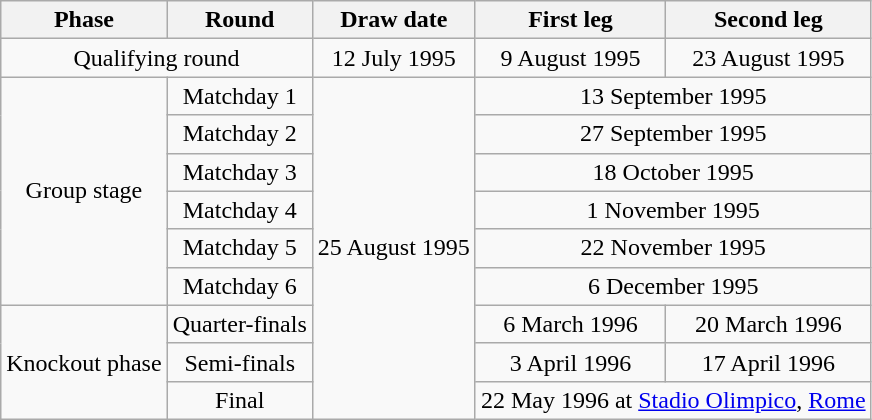<table class="wikitable" style="text-align:center">
<tr>
<th>Phase</th>
<th>Round</th>
<th>Draw date</th>
<th>First leg</th>
<th>Second leg</th>
</tr>
<tr>
<td colspan=2>Qualifying round</td>
<td>12 July 1995</td>
<td>9 August 1995</td>
<td>23 August 1995</td>
</tr>
<tr>
<td rowspan=6>Group stage</td>
<td>Matchday 1</td>
<td rowspan=9>25 August 1995</td>
<td colspan=2>13 September 1995</td>
</tr>
<tr>
<td>Matchday 2</td>
<td colspan=2>27 September 1995</td>
</tr>
<tr>
<td>Matchday 3</td>
<td colspan=2>18 October 1995</td>
</tr>
<tr>
<td>Matchday 4</td>
<td colspan=2>1 November 1995</td>
</tr>
<tr>
<td>Matchday 5</td>
<td colspan=2>22 November 1995</td>
</tr>
<tr>
<td>Matchday 6</td>
<td colspan=2>6 December 1995</td>
</tr>
<tr>
<td rowspan=3>Knockout phase</td>
<td>Quarter-finals</td>
<td>6 March 1996</td>
<td>20 March 1996</td>
</tr>
<tr>
<td>Semi-finals</td>
<td>3 April 1996</td>
<td>17 April 1996</td>
</tr>
<tr>
<td>Final</td>
<td colspan=2>22 May 1996 at <a href='#'>Stadio Olimpico</a>, <a href='#'>Rome</a></td>
</tr>
</table>
